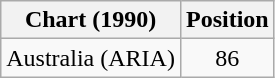<table class="wikitable sortable">
<tr>
<th>Chart (1990)</th>
<th>Position</th>
</tr>
<tr>
<td>Australia (ARIA)</td>
<td align="center">86</td>
</tr>
</table>
